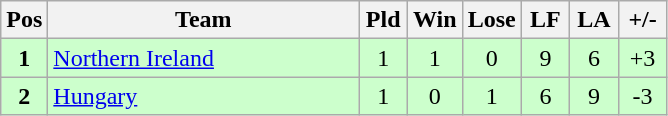<table class="wikitable" style="font-size: 100%">
<tr>
<th width=20>Pos</th>
<th width=200>Team</th>
<th width=25>Pld</th>
<th width=25>Win</th>
<th width=25>Lose</th>
<th width=25>LF</th>
<th width=25>LA</th>
<th width=25>+/-</th>
</tr>
<tr align=center style="background: #ccffcc;">
<td><strong>1</strong></td>
<td align="left"> <a href='#'>Northern Ireland</a></td>
<td>1</td>
<td>1</td>
<td>0</td>
<td>9</td>
<td>6</td>
<td>+3</td>
</tr>
<tr align=center style="background: #ccffcc;">
<td><strong>2</strong></td>
<td align="left"> <a href='#'>Hungary</a></td>
<td>1</td>
<td>0</td>
<td>1</td>
<td>6</td>
<td>9</td>
<td>-3</td>
</tr>
</table>
